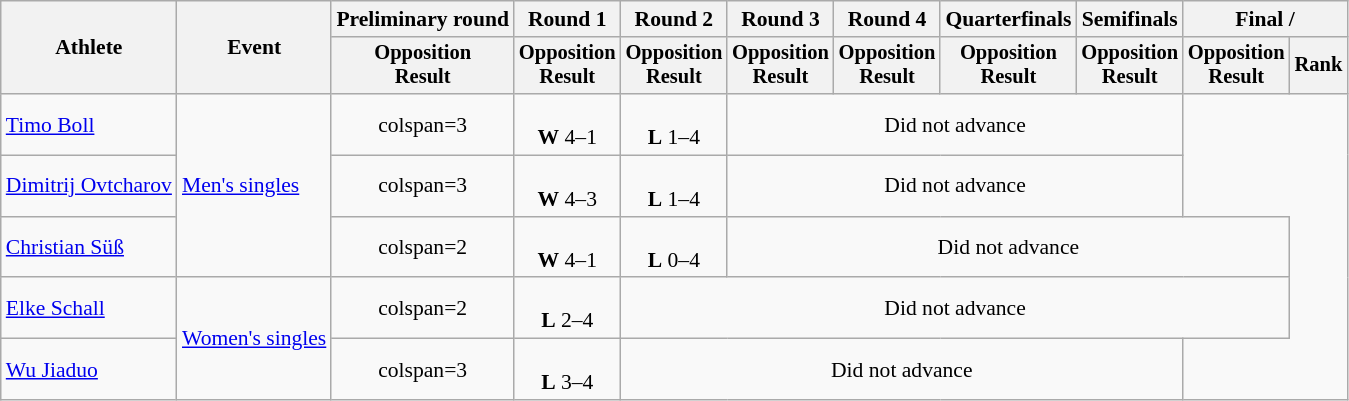<table class="wikitable" style="font-size:90%">
<tr>
<th rowspan="2">Athlete</th>
<th rowspan="2">Event</th>
<th>Preliminary round</th>
<th>Round 1</th>
<th>Round 2</th>
<th>Round 3</th>
<th>Round 4</th>
<th>Quarterfinals</th>
<th>Semifinals</th>
<th colspan=2>Final / </th>
</tr>
<tr style="font-size:95%">
<th>Opposition<br>Result</th>
<th>Opposition<br>Result</th>
<th>Opposition<br>Result</th>
<th>Opposition<br>Result</th>
<th>Opposition<br>Result</th>
<th>Opposition<br>Result</th>
<th>Opposition<br>Result</th>
<th>Opposition<br>Result</th>
<th>Rank</th>
</tr>
<tr align=center>
<td align=left><a href='#'>Timo Boll</a></td>
<td align=left rowspan=3><a href='#'>Men's singles</a></td>
<td>colspan=3 </td>
<td><br> <strong>W</strong> 4–1</td>
<td><br><strong>L</strong> 1–4</td>
<td colspan=4>Did not advance</td>
</tr>
<tr align=center>
<td align=left><a href='#'>Dimitrij Ovtcharov</a></td>
<td>colspan=3 </td>
<td><br><strong>W</strong> 4–3</td>
<td><br><strong>L</strong> 1–4</td>
<td colspan=4>Did not advance</td>
</tr>
<tr align=center>
<td align=left><a href='#'>Christian Süß</a></td>
<td>colspan=2 </td>
<td><br><strong>W</strong> 4–1</td>
<td><br> <strong>L</strong> 0–4</td>
<td colspan=5>Did not advance</td>
</tr>
<tr align=center>
<td align=left><a href='#'>Elke Schall</a></td>
<td align=left rowspan=2><a href='#'>Women's singles</a></td>
<td>colspan=2 </td>
<td><br><strong>L</strong> 2–4</td>
<td colspan=6>Did not advance</td>
</tr>
<tr align=center>
<td align=left><a href='#'>Wu Jiaduo</a></td>
<td>colspan=3 </td>
<td><br><strong>L</strong> 3–4</td>
<td colspan=5>Did not advance</td>
</tr>
</table>
